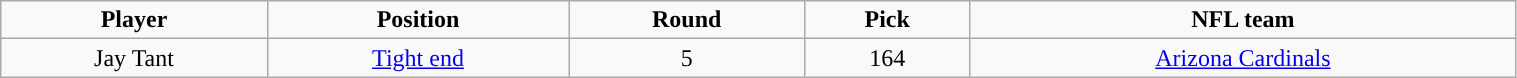<table class="wikitable" width="80%">
<tr align="center">
<td><strong>Player</strong></td>
<td><strong>Position</strong></td>
<td><strong>Round</strong></td>
<td><strong>Pick</strong></td>
<td><strong>NFL team</strong></td>
</tr>
<tr align="center" bgcolor="">
<td>Jay Tant</td>
<td><a href='#'>Tight end</a></td>
<td>5</td>
<td>164</td>
<td><a href='#'>Arizona Cardinals</a></td>
</tr>
</table>
